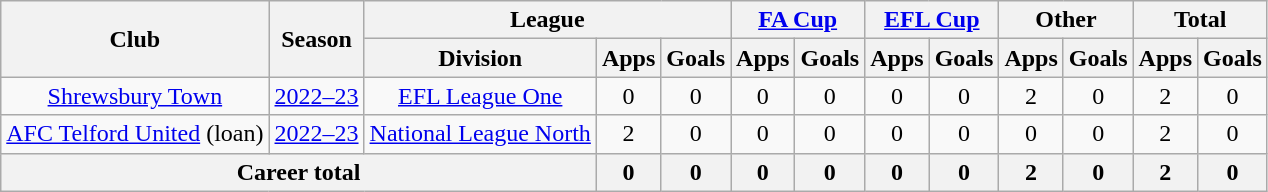<table class="wikitable" style="text-align:center;">
<tr>
<th rowspan="2">Club</th>
<th rowspan="2">Season</th>
<th colspan="3">League</th>
<th colspan="2"><a href='#'>FA Cup</a></th>
<th colspan="2"><a href='#'>EFL Cup</a></th>
<th colspan="2">Other</th>
<th colspan="2">Total</th>
</tr>
<tr>
<th>Division</th>
<th>Apps</th>
<th>Goals</th>
<th>Apps</th>
<th>Goals</th>
<th>Apps</th>
<th>Goals</th>
<th>Apps</th>
<th>Goals</th>
<th>Apps</th>
<th>Goals</th>
</tr>
<tr>
<td><a href='#'>Shrewsbury Town</a></td>
<td><a href='#'>2022–23</a></td>
<td><a href='#'>EFL League One</a></td>
<td>0</td>
<td>0</td>
<td>0</td>
<td>0</td>
<td>0</td>
<td>0</td>
<td>2</td>
<td>0</td>
<td>2</td>
<td>0</td>
</tr>
<tr>
<td><a href='#'>AFC Telford United</a> (loan)</td>
<td><a href='#'>2022–23</a></td>
<td><a href='#'>National League North</a></td>
<td>2</td>
<td>0</td>
<td>0</td>
<td>0</td>
<td>0</td>
<td>0</td>
<td>0</td>
<td>0</td>
<td>2</td>
<td>0</td>
</tr>
<tr>
<th colspan="3">Career total</th>
<th>0</th>
<th>0</th>
<th>0</th>
<th>0</th>
<th>0</th>
<th>0</th>
<th>2</th>
<th>0</th>
<th>2</th>
<th>0</th>
</tr>
</table>
